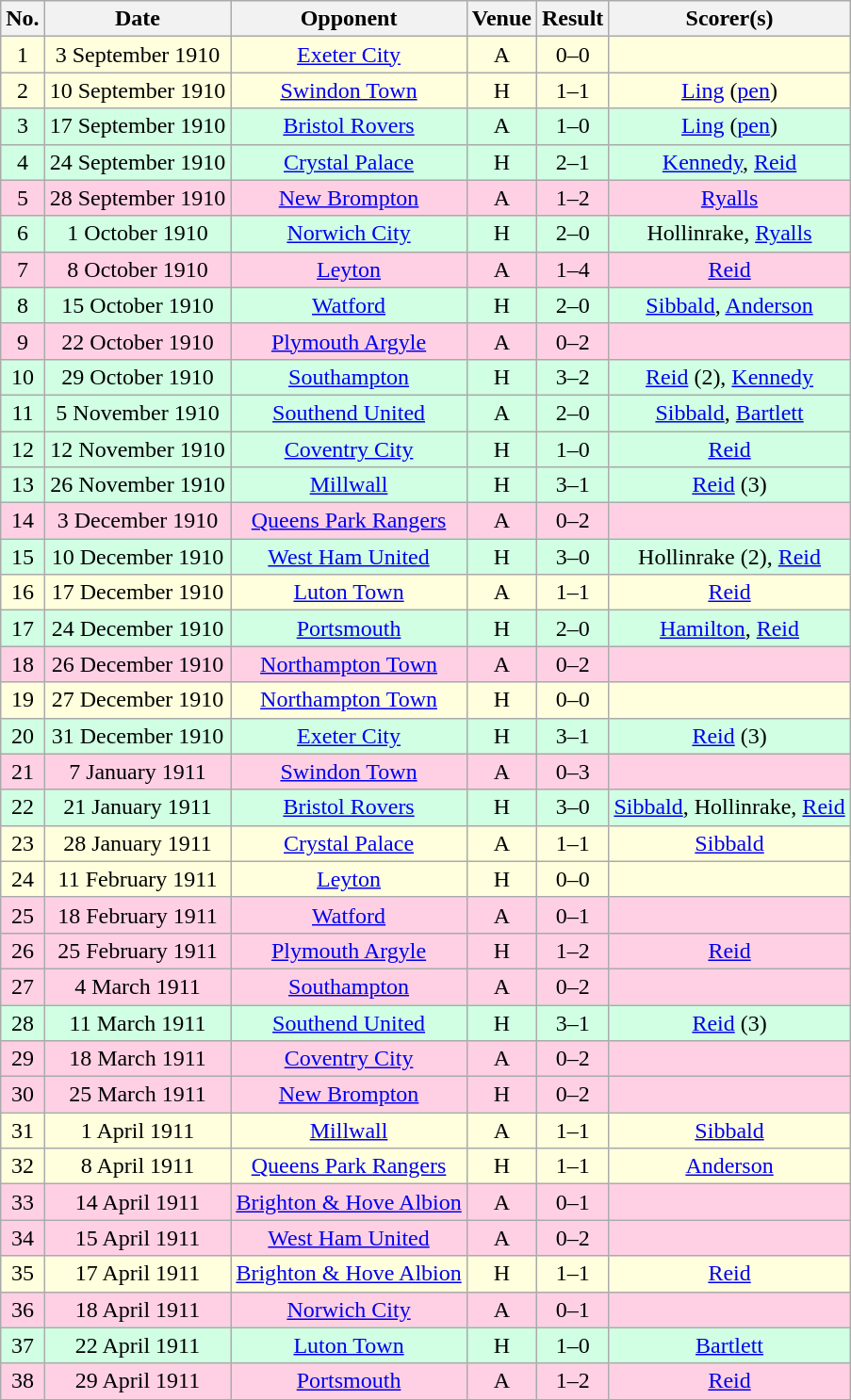<table class="wikitable sortable" style="text-align:center;">
<tr>
<th>No.</th>
<th>Date</th>
<th>Opponent</th>
<th>Venue</th>
<th>Result</th>
<th>Scorer(s)</th>
</tr>
<tr style="background:#ffd;">
<td>1</td>
<td>3 September 1910</td>
<td><a href='#'>Exeter City</a></td>
<td>A</td>
<td>0–0</td>
<td></td>
</tr>
<tr style="background:#ffd;">
<td>2</td>
<td>10 September 1910</td>
<td><a href='#'>Swindon Town</a></td>
<td>H</td>
<td>1–1</td>
<td><a href='#'>Ling</a> (<a href='#'>pen</a>)</td>
</tr>
<tr style="background:#d0ffe3;">
<td>3</td>
<td>17 September 1910</td>
<td><a href='#'>Bristol Rovers</a></td>
<td>A</td>
<td>1–0</td>
<td><a href='#'>Ling</a> (<a href='#'>pen</a>)</td>
</tr>
<tr style="background:#d0ffe3;">
<td>4</td>
<td>24 September 1910</td>
<td><a href='#'>Crystal Palace</a></td>
<td>H</td>
<td>2–1</td>
<td><a href='#'>Kennedy</a>, <a href='#'>Reid</a></td>
</tr>
<tr style="background:#ffd0e3;">
<td>5</td>
<td>28 September 1910</td>
<td><a href='#'>New Brompton</a></td>
<td>A</td>
<td>1–2</td>
<td><a href='#'>Ryalls</a></td>
</tr>
<tr style="background:#d0ffe3;">
<td>6</td>
<td>1 October 1910</td>
<td><a href='#'>Norwich City</a></td>
<td>H</td>
<td>2–0</td>
<td>Hollinrake, <a href='#'>Ryalls</a></td>
</tr>
<tr style="background:#ffd0e3;">
<td>7</td>
<td>8 October 1910</td>
<td><a href='#'>Leyton</a></td>
<td>A</td>
<td>1–4</td>
<td><a href='#'>Reid</a></td>
</tr>
<tr style="background:#d0ffe3;">
<td>8</td>
<td>15 October 1910</td>
<td><a href='#'>Watford</a></td>
<td>H</td>
<td>2–0</td>
<td><a href='#'>Sibbald</a>, <a href='#'>Anderson</a></td>
</tr>
<tr style="background:#ffd0e3;">
<td>9</td>
<td>22 October 1910</td>
<td><a href='#'>Plymouth Argyle</a></td>
<td>A</td>
<td>0–2</td>
<td></td>
</tr>
<tr style="background:#d0ffe3;">
<td>10</td>
<td>29 October 1910</td>
<td><a href='#'>Southampton</a></td>
<td>H</td>
<td>3–2</td>
<td><a href='#'>Reid</a> (2), <a href='#'>Kennedy</a></td>
</tr>
<tr style="background:#d0ffe3;">
<td>11</td>
<td>5 November 1910</td>
<td><a href='#'>Southend United</a></td>
<td>A</td>
<td>2–0</td>
<td><a href='#'>Sibbald</a>, <a href='#'>Bartlett</a></td>
</tr>
<tr style="background:#d0ffe3;">
<td>12</td>
<td>12 November 1910</td>
<td><a href='#'>Coventry City</a></td>
<td>H</td>
<td>1–0</td>
<td><a href='#'>Reid</a></td>
</tr>
<tr style="background:#d0ffe3;">
<td>13</td>
<td>26 November 1910</td>
<td><a href='#'>Millwall</a></td>
<td>H</td>
<td>3–1</td>
<td><a href='#'>Reid</a> (3)</td>
</tr>
<tr style="background:#ffd0e3;">
<td>14</td>
<td>3 December 1910</td>
<td><a href='#'>Queens Park Rangers</a></td>
<td>A</td>
<td>0–2</td>
<td></td>
</tr>
<tr style="background:#d0ffe3;">
<td>15</td>
<td>10 December 1910</td>
<td><a href='#'>West Ham United</a></td>
<td>H</td>
<td>3–0</td>
<td>Hollinrake (2), <a href='#'>Reid</a></td>
</tr>
<tr style="background:#ffd;">
<td>16</td>
<td>17 December 1910</td>
<td><a href='#'>Luton Town</a></td>
<td>A</td>
<td>1–1</td>
<td><a href='#'>Reid</a></td>
</tr>
<tr style="background:#d0ffe3;">
<td>17</td>
<td>24 December 1910</td>
<td><a href='#'>Portsmouth</a></td>
<td>H</td>
<td>2–0</td>
<td><a href='#'>Hamilton</a>, <a href='#'>Reid</a></td>
</tr>
<tr style="background:#ffd0e3;">
<td>18</td>
<td>26 December 1910</td>
<td><a href='#'>Northampton Town</a></td>
<td>A</td>
<td>0–2</td>
<td></td>
</tr>
<tr style="background:#ffd;">
<td>19</td>
<td>27 December 1910</td>
<td><a href='#'>Northampton Town</a></td>
<td>H</td>
<td>0–0</td>
<td></td>
</tr>
<tr style="background:#d0ffe3;">
<td>20</td>
<td>31 December 1910</td>
<td><a href='#'>Exeter City</a></td>
<td>H</td>
<td>3–1</td>
<td><a href='#'>Reid</a> (3)</td>
</tr>
<tr style="background:#ffd0e3;">
<td>21</td>
<td>7 January 1911</td>
<td><a href='#'>Swindon Town</a></td>
<td>A</td>
<td>0–3</td>
<td></td>
</tr>
<tr style="background:#d0ffe3;">
<td>22</td>
<td>21 January 1911</td>
<td><a href='#'>Bristol Rovers</a></td>
<td>H</td>
<td>3–0</td>
<td><a href='#'>Sibbald</a>, Hollinrake, <a href='#'>Reid</a></td>
</tr>
<tr style="background:#ffd;">
<td>23</td>
<td>28 January 1911</td>
<td><a href='#'>Crystal Palace</a></td>
<td>A</td>
<td>1–1</td>
<td><a href='#'>Sibbald</a></td>
</tr>
<tr style="background:#ffd;">
<td>24</td>
<td>11 February 1911</td>
<td><a href='#'>Leyton</a></td>
<td>H</td>
<td>0–0</td>
<td></td>
</tr>
<tr style="background:#ffd0e3;">
<td>25</td>
<td>18 February 1911</td>
<td><a href='#'>Watford</a></td>
<td>A</td>
<td>0–1</td>
<td></td>
</tr>
<tr style="background:#ffd0e3;">
<td>26</td>
<td>25 February 1911</td>
<td><a href='#'>Plymouth Argyle</a></td>
<td>H</td>
<td>1–2</td>
<td><a href='#'>Reid</a></td>
</tr>
<tr style="background:#ffd0e3;">
<td>27</td>
<td>4 March 1911</td>
<td><a href='#'>Southampton</a></td>
<td>A</td>
<td>0–2</td>
<td></td>
</tr>
<tr style="background:#d0ffe3;">
<td>28</td>
<td>11 March 1911</td>
<td><a href='#'>Southend United</a></td>
<td>H</td>
<td>3–1</td>
<td><a href='#'>Reid</a> (3)</td>
</tr>
<tr style="background:#ffd0e3;">
<td>29</td>
<td>18 March 1911</td>
<td><a href='#'>Coventry City</a></td>
<td>A</td>
<td>0–2</td>
<td></td>
</tr>
<tr style="background:#ffd0e3;">
<td>30</td>
<td>25 March 1911</td>
<td><a href='#'>New Brompton</a></td>
<td>H</td>
<td>0–2</td>
<td></td>
</tr>
<tr style="background:#ffd;">
<td>31</td>
<td>1 April 1911</td>
<td><a href='#'>Millwall</a></td>
<td>A</td>
<td>1–1</td>
<td><a href='#'>Sibbald</a></td>
</tr>
<tr style="background:#ffd;">
<td>32</td>
<td>8 April 1911</td>
<td><a href='#'>Queens Park Rangers</a></td>
<td>H</td>
<td>1–1</td>
<td><a href='#'>Anderson</a></td>
</tr>
<tr style="background:#ffd0e3;">
<td>33</td>
<td>14 April 1911</td>
<td><a href='#'>Brighton & Hove Albion</a></td>
<td>A</td>
<td>0–1</td>
<td></td>
</tr>
<tr style="background:#ffd0e3;">
<td>34</td>
<td>15 April 1911</td>
<td><a href='#'>West Ham United</a></td>
<td>A</td>
<td>0–2</td>
<td></td>
</tr>
<tr style="background:#ffd;">
<td>35</td>
<td>17 April 1911</td>
<td><a href='#'>Brighton & Hove Albion</a></td>
<td>H</td>
<td>1–1</td>
<td><a href='#'>Reid</a></td>
</tr>
<tr style="background:#ffd0e3;">
<td>36</td>
<td>18 April 1911</td>
<td><a href='#'>Norwich City</a></td>
<td>A</td>
<td>0–1</td>
<td></td>
</tr>
<tr style="background:#d0ffe3;">
<td>37</td>
<td>22 April 1911</td>
<td><a href='#'>Luton Town</a></td>
<td>H</td>
<td>1–0</td>
<td><a href='#'>Bartlett</a></td>
</tr>
<tr style="background:#ffd0e3;">
<td>38</td>
<td>29 April 1911</td>
<td><a href='#'>Portsmouth</a></td>
<td>A</td>
<td>1–2</td>
<td><a href='#'>Reid</a></td>
</tr>
</table>
